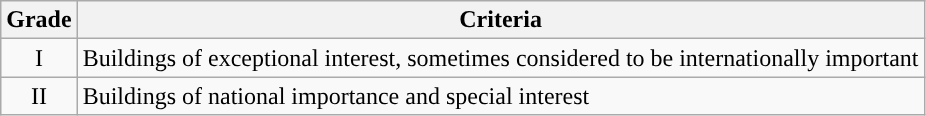<table class="wikitable">
<tr>
<th>Grade</th>
<th>Criteria</th>
</tr>
<tr>
<td align="center" >I</td>
<td>Buildings of exceptional interest, sometimes considered to be internationally important</td>
</tr>
<tr>
<td align="center" >II</td>
<td>Buildings of national importance and special interest</td>
</tr>
</table>
